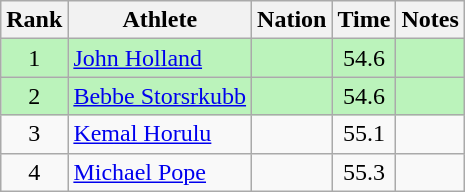<table class="wikitable sortable" style="text-align:center">
<tr>
<th>Rank</th>
<th>Athlete</th>
<th>Nation</th>
<th>Time</th>
<th>Notes</th>
</tr>
<tr bgcolor=#bbf3bb>
<td>1</td>
<td align=left><a href='#'>John Holland</a></td>
<td align=left></td>
<td>54.6</td>
<td></td>
</tr>
<tr bgcolor=#bbf3bb>
<td>2</td>
<td align=left><a href='#'>Bebbe Storsrkubb</a></td>
<td align=left></td>
<td>54.6</td>
<td></td>
</tr>
<tr>
<td>3</td>
<td align=left><a href='#'>Kemal Horulu</a></td>
<td align=left></td>
<td>55.1</td>
<td></td>
</tr>
<tr>
<td>4</td>
<td align=left><a href='#'>Michael Pope</a></td>
<td align=left></td>
<td>55.3</td>
<td></td>
</tr>
</table>
